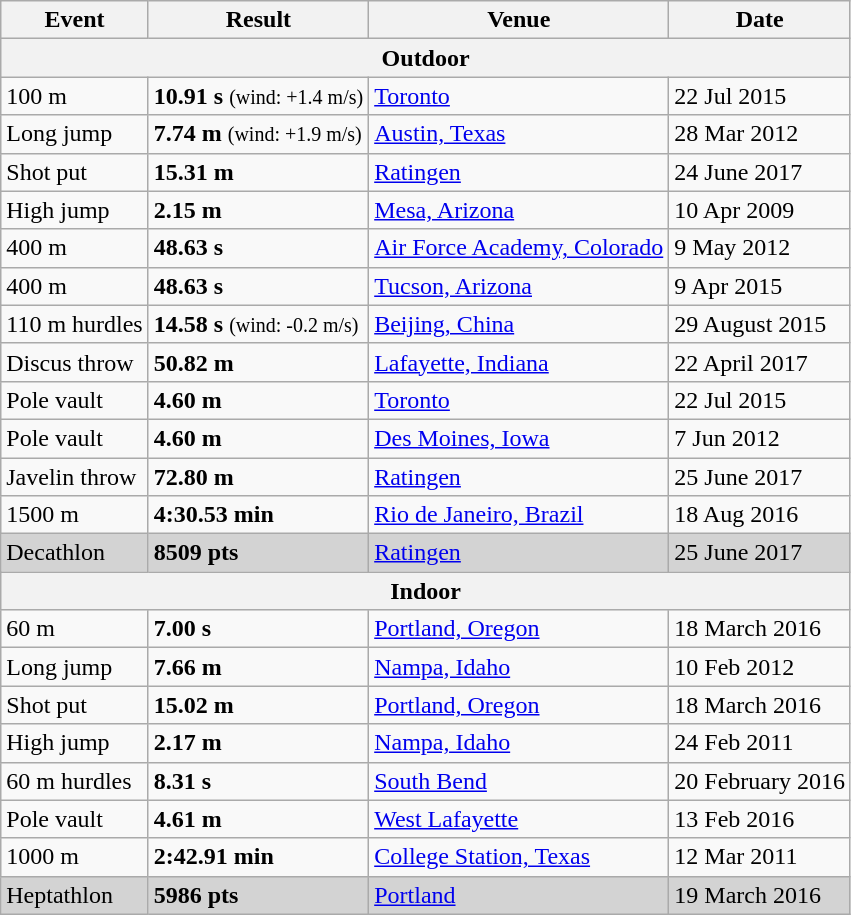<table class="wikitable">
<tr>
<th>Event</th>
<th>Result</th>
<th>Venue</th>
<th>Date</th>
</tr>
<tr>
<th colspan="4">Outdoor</th>
</tr>
<tr>
<td>100 m</td>
<td><strong>10.91 s</strong> <small>(wind: +1.4 m/s)</small></td>
<td> <a href='#'>Toronto</a></td>
<td>22 Jul 2015</td>
</tr>
<tr>
<td>Long jump</td>
<td><strong>7.74 m</strong> <small>(wind: +1.9 m/s)</small></td>
<td> <a href='#'>Austin, Texas</a></td>
<td>28 Mar 2012</td>
</tr>
<tr>
<td>Shot put</td>
<td><strong>15.31 m</strong></td>
<td> <a href='#'>Ratingen</a></td>
<td>24 June 2017</td>
</tr>
<tr>
<td>High jump</td>
<td><strong>2.15 m</strong></td>
<td> <a href='#'>Mesa, Arizona</a></td>
<td>10 Apr 2009</td>
</tr>
<tr>
<td>400 m</td>
<td><strong>48.63 s</strong> <strong></strong></td>
<td> <a href='#'>Air Force Academy, Colorado</a></td>
<td>9 May 2012</td>
</tr>
<tr>
<td>400 m</td>
<td><strong>48.63 s</strong></td>
<td> <a href='#'>Tucson, Arizona</a></td>
<td>9 Apr 2015</td>
</tr>
<tr>
<td>110 m hurdles</td>
<td><strong>14.58 s</strong> <small>(wind: -0.2 m/s)</small></td>
<td> <a href='#'>Beijing, China</a></td>
<td>29 August 2015</td>
</tr>
<tr>
<td>Discus throw</td>
<td><strong>50.82 m</strong></td>
<td> <a href='#'>Lafayette, Indiana</a></td>
<td>22 April 2017</td>
</tr>
<tr>
<td>Pole vault</td>
<td><strong>4.60 m</strong></td>
<td> <a href='#'>Toronto</a></td>
<td>22 Jul 2015</td>
</tr>
<tr>
<td>Pole vault</td>
<td><strong>4.60 m</strong></td>
<td> <a href='#'>Des Moines, Iowa</a></td>
<td>7 Jun 2012</td>
</tr>
<tr>
<td>Javelin throw</td>
<td><strong>72.80 m</strong></td>
<td> <a href='#'>Ratingen</a></td>
<td>25 June 2017</td>
</tr>
<tr>
<td>1500 m</td>
<td><strong>4:30.53 min</strong></td>
<td> <a href='#'>Rio de Janeiro, Brazil</a></td>
<td>18 Aug 2016</td>
</tr>
<tr bgcolor=lightgray>
<td>Decathlon</td>
<td><strong>8509 pts</strong></td>
<td> <a href='#'>Ratingen</a></td>
<td>25 June 2017</td>
</tr>
<tr>
<th colspan="4">Indoor</th>
</tr>
<tr>
<td>60 m</td>
<td><strong>7.00 s</strong></td>
<td> <a href='#'>Portland, Oregon</a></td>
<td>18 March 2016</td>
</tr>
<tr>
<td>Long jump</td>
<td><strong>7.66 m</strong></td>
<td> <a href='#'>Nampa, Idaho</a></td>
<td>10 Feb 2012</td>
</tr>
<tr>
<td>Shot put</td>
<td><strong>15.02 m</strong></td>
<td> <a href='#'>Portland, Oregon</a></td>
<td>18 March 2016</td>
</tr>
<tr>
<td>High jump</td>
<td><strong>2.17 m</strong></td>
<td> <a href='#'>Nampa, Idaho</a></td>
<td>24 Feb 2011</td>
</tr>
<tr>
<td>60 m hurdles</td>
<td><strong>8.31 s</strong></td>
<td> <a href='#'>South Bend</a></td>
<td>20 February 2016</td>
</tr>
<tr>
<td>Pole vault</td>
<td><strong>4.61 m</strong></td>
<td> <a href='#'>West Lafayette</a></td>
<td>13 Feb 2016</td>
</tr>
<tr>
<td>1000 m</td>
<td><strong>2:42.91 min</strong></td>
<td> <a href='#'>College Station, Texas</a></td>
<td>12 Mar 2011</td>
</tr>
<tr bgcolor=lightgray>
<td>Heptathlon</td>
<td><strong>5986 pts</strong></td>
<td> <a href='#'>Portland</a></td>
<td>19 March 2016</td>
</tr>
</table>
